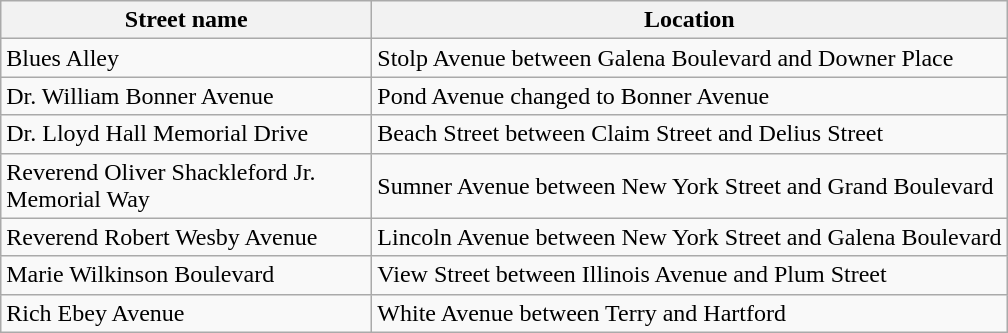<table class="wikitable">
<tr>
<th style="width:15em">Street name</th>
<th>Location</th>
</tr>
<tr>
<td>Blues Alley</td>
<td>Stolp Avenue between Galena Boulevard and Downer Place</td>
</tr>
<tr>
<td>Dr. William Bonner Avenue</td>
<td>Pond Avenue changed to Bonner Avenue</td>
</tr>
<tr>
<td>Dr. Lloyd Hall Memorial Drive</td>
<td>Beach Street between Claim Street and Delius Street</td>
</tr>
<tr>
<td>Reverend Oliver Shackleford Jr. Memorial Way</td>
<td>Sumner Avenue between New York Street and Grand Boulevard</td>
</tr>
<tr>
<td>Reverend Robert Wesby Avenue</td>
<td>Lincoln Avenue between New York Street and Galena Boulevard</td>
</tr>
<tr>
<td>Marie Wilkinson Boulevard</td>
<td>View Street between Illinois Avenue and Plum Street</td>
</tr>
<tr>
<td>Rich Ebey Avenue</td>
<td>White Avenue between Terry and Hartford</td>
</tr>
</table>
